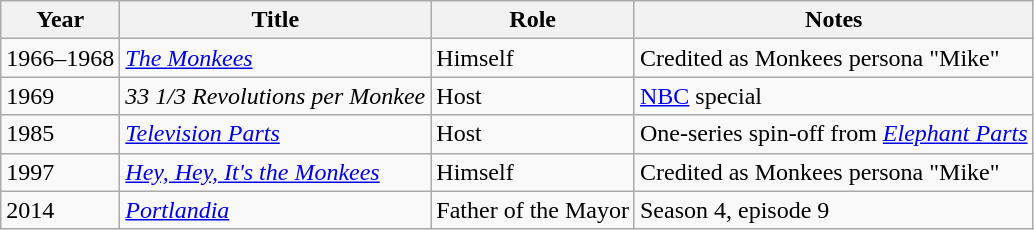<table class="wikitable sortable">
<tr>
<th>Year</th>
<th>Title</th>
<th>Role</th>
<th class="unsortable">Notes</th>
</tr>
<tr>
<td>1966–1968</td>
<td><em><a href='#'>The Monkees</a></em></td>
<td>Himself</td>
<td>Credited as Monkees persona "Mike"</td>
</tr>
<tr>
<td>1969</td>
<td><em>33 1/3 Revolutions per Monkee</em></td>
<td>Host</td>
<td><a href='#'>NBC</a> special</td>
</tr>
<tr>
<td>1985</td>
<td><em><a href='#'>Television Parts</a></em></td>
<td>Host</td>
<td>One-series spin-off from <em><a href='#'>Elephant Parts</a></em></td>
</tr>
<tr>
<td>1997</td>
<td><em><a href='#'>Hey, Hey, It's the Monkees</a></em></td>
<td>Himself</td>
<td>Credited as Monkees persona "Mike"</td>
</tr>
<tr>
<td>2014</td>
<td><em><a href='#'>Portlandia</a></em></td>
<td>Father of the Mayor</td>
<td>Season 4, episode 9</td>
</tr>
</table>
